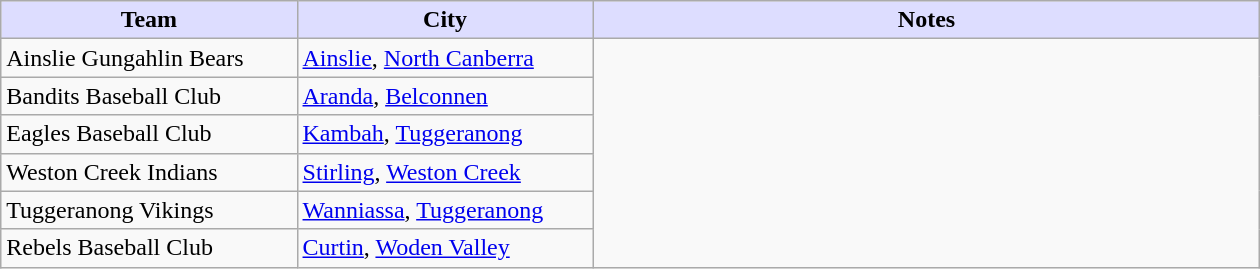<table class="wikitable">
<tr>
<th style="background:#ddf; width:20%;">Team</th>
<th style="background:#ddf; width:20%;">City</th>
<th style="background:#ddf; width:45%;">Notes</th>
</tr>
<tr>
<td>Ainslie Gungahlin Bears</td>
<td><a href='#'>Ainslie</a>, <a href='#'>North Canberra</a></td>
</tr>
<tr>
<td>Bandits Baseball Club</td>
<td><a href='#'>Aranda</a>, <a href='#'>Belconnen</a></td>
</tr>
<tr>
<td>Eagles Baseball Club</td>
<td><a href='#'>Kambah</a>, <a href='#'>Tuggeranong</a></td>
</tr>
<tr>
<td>Weston Creek Indians</td>
<td><a href='#'>Stirling</a>, <a href='#'>Weston Creek</a></td>
</tr>
<tr>
<td>Tuggeranong Vikings</td>
<td><a href='#'>Wanniassa</a>, <a href='#'>Tuggeranong</a></td>
</tr>
<tr>
<td>Rebels Baseball Club</td>
<td><a href='#'>Curtin</a>, <a href='#'>Woden Valley</a></td>
</tr>
</table>
